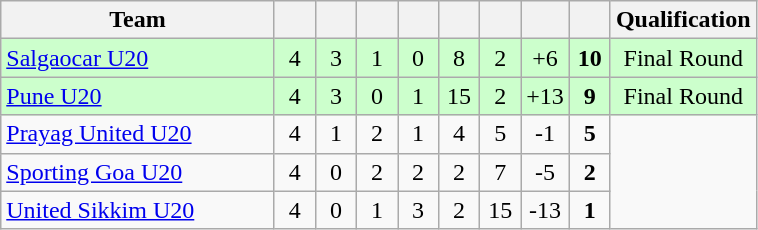<table class="wikitable" style="text-align:center">
<tr>
<th width="175">Team</th>
<th width="20"></th>
<th width="20"></th>
<th width="20"></th>
<th width="20"></th>
<th width="20"></th>
<th width="20"></th>
<th width="20"></th>
<th width="20"></th>
<th width="20">Qualification</th>
</tr>
<tr bgcolor="#ccffcc">
<td align=left><a href='#'>Salgaocar U20</a></td>
<td>4</td>
<td>3</td>
<td>1</td>
<td>0</td>
<td>8</td>
<td>2</td>
<td>+6</td>
<td><strong>10</strong></td>
<td>Final Round</td>
</tr>
<tr bgcolor="#ccffcc">
<td align=left><a href='#'>Pune U20</a></td>
<td>4</td>
<td>3</td>
<td>0</td>
<td>1</td>
<td>15</td>
<td>2</td>
<td>+13</td>
<td><strong>9</strong></td>
<td>Final Round</td>
</tr>
<tr>
<td align=left><a href='#'>Prayag United U20</a></td>
<td>4</td>
<td>1</td>
<td>2</td>
<td>1</td>
<td>4</td>
<td>5</td>
<td>-1</td>
<td><strong>5</strong></td>
</tr>
<tr>
<td align=left><a href='#'>Sporting Goa U20</a></td>
<td>4</td>
<td>0</td>
<td>2</td>
<td>2</td>
<td>2</td>
<td>7</td>
<td>-5</td>
<td><strong>2</strong></td>
</tr>
<tr>
<td align=left><a href='#'>United Sikkim U20</a></td>
<td>4</td>
<td>0</td>
<td>1</td>
<td>3</td>
<td>2</td>
<td>15</td>
<td>-13</td>
<td><strong>1</strong></td>
</tr>
</table>
